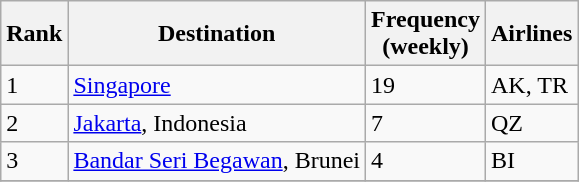<table class="wikitable sortable" styles="font-size:89%;" align=center;">
<tr styles="background:darkgrey:">
<th>Rank</th>
<th>Destination</th>
<th>Frequency<br>(weekly)</th>
<th>Airlines</th>
</tr>
<tr>
<td>1</td>
<td> <a href='#'>Singapore</a></td>
<td>19</td>
<td>AK, TR</td>
</tr>
<tr>
<td>2</td>
<td> <a href='#'>Jakarta</a>, Indonesia</td>
<td>7</td>
<td>QZ</td>
</tr>
<tr>
<td>3</td>
<td> <a href='#'>Bandar Seri Begawan</a>, Brunei</td>
<td>4</td>
<td>BI</td>
</tr>
<tr>
</tr>
</table>
